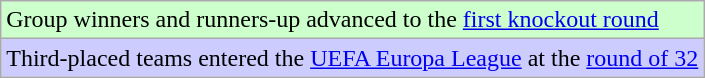<table class="wikitable">
<tr bgcolor="#ccffcc">
<td>Group winners and runners-up advanced to the <a href='#'>first knockout round</a></td>
</tr>
<tr bgcolor="#ccccff">
<td>Third-placed teams entered the <a href='#'>UEFA Europa League</a> at the <a href='#'>round of 32</a></td>
</tr>
</table>
